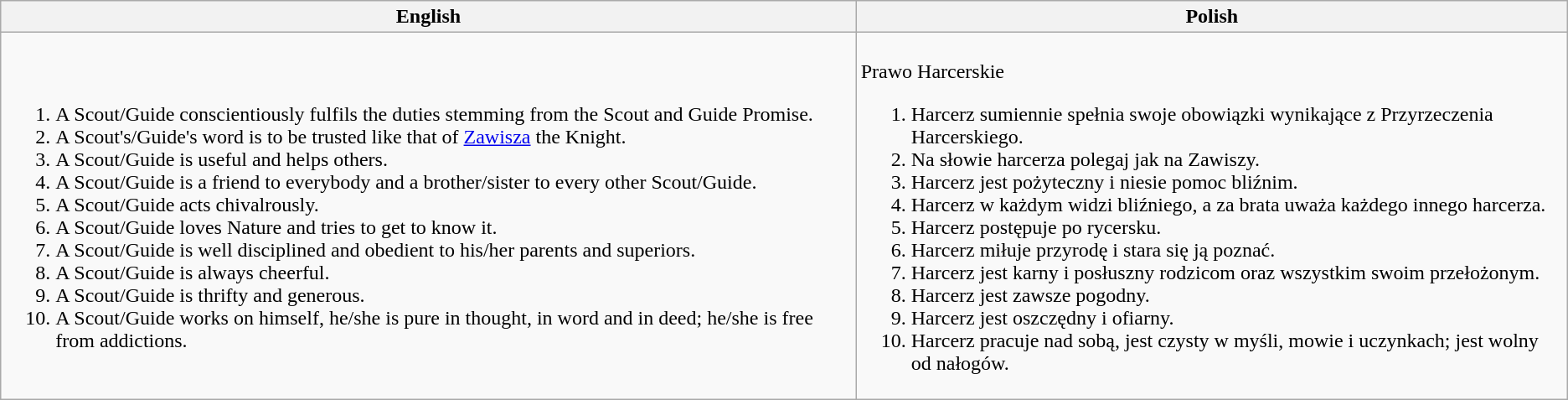<table class="wikitable">
<tr>
<th>English</th>
<th>Polish</th>
</tr>
<tr>
<td><br><ol><li>A Scout/Guide conscientiously fulfils the duties stemming from the Scout and Guide Promise.</li><li>A Scout's/Guide's word is to be trusted like that of <a href='#'>Zawisza</a> the Knight.</li><li>A Scout/Guide is useful and helps others.</li><li>A Scout/Guide is a friend to everybody and a brother/sister to every other Scout/Guide.</li><li>A Scout/Guide acts chivalrously.</li><li>A Scout/Guide loves Nature and tries to get to know it.</li><li>A Scout/Guide is well disciplined and obedient to his/her parents and superiors.</li><li>A Scout/Guide is always cheerful.</li><li>A Scout/Guide is thrifty and generous.</li><li>A Scout/Guide works on himself, he/she is pure in thought, in word and in deed; he/she is free from addictions.</li></ol></td>
<td><br>Prawo Harcerskie<ol><li>Harcerz sumiennie spełnia swoje obowiązki wynikające z Przyrzeczenia Harcerskiego.</li><li>Na słowie harcerza polegaj jak na Zawiszy.</li><li>Harcerz jest pożyteczny i niesie pomoc bliźnim.</li><li>Harcerz w każdym widzi bliźniego, a za brata uważa każdego innego harcerza.</li><li>Harcerz postępuje po rycersku.</li><li>Harcerz miłuje przyrodę i stara się ją poznać.</li><li>Harcerz jest karny i posłuszny rodzicom oraz wszystkim swoim przełożonym.</li><li>Harcerz jest zawsze pogodny.</li><li>Harcerz jest oszczędny i ofiarny.</li><li>Harcerz pracuje nad sobą, jest czysty w myśli, mowie i uczynkach; jest wolny od nałogów.</li></ol></td>
</tr>
</table>
